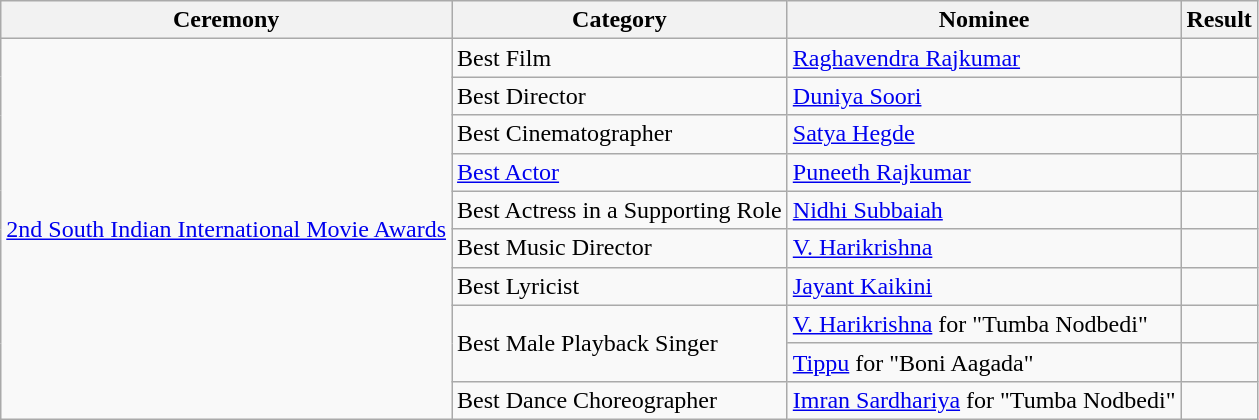<table class="wikitable">
<tr>
<th>Ceremony</th>
<th>Category</th>
<th>Nominee</th>
<th>Result</th>
</tr>
<tr>
<td rowspan="10"><a href='#'>2nd South Indian International Movie Awards</a></td>
<td>Best Film</td>
<td><a href='#'>Raghavendra Rajkumar</a></td>
<td></td>
</tr>
<tr>
<td>Best Director</td>
<td><a href='#'>Duniya Soori</a></td>
<td></td>
</tr>
<tr>
<td>Best Cinematographer</td>
<td><a href='#'>Satya Hegde</a></td>
<td></td>
</tr>
<tr>
<td><a href='#'>Best Actor</a></td>
<td><a href='#'>Puneeth Rajkumar</a></td>
<td></td>
</tr>
<tr>
<td>Best Actress in a Supporting Role</td>
<td><a href='#'>Nidhi Subbaiah</a></td>
<td></td>
</tr>
<tr>
<td>Best Music Director</td>
<td><a href='#'>V. Harikrishna</a></td>
<td></td>
</tr>
<tr>
<td>Best Lyricist</td>
<td><a href='#'>Jayant Kaikini</a></td>
<td></td>
</tr>
<tr>
<td rowspan=2>Best Male Playback Singer</td>
<td><a href='#'>V. Harikrishna</a> for "Tumba Nodbedi"</td>
<td></td>
</tr>
<tr>
<td><a href='#'>Tippu</a> for "Boni Aagada"</td>
<td></td>
</tr>
<tr>
<td>Best Dance Choreographer</td>
<td><a href='#'>Imran Sardhariya</a> for "Tumba Nodbedi"</td>
<td></td>
</tr>
</table>
